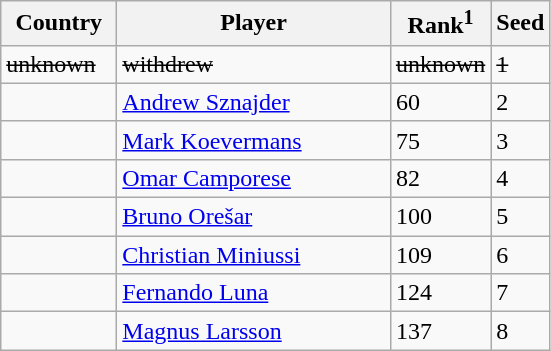<table class="sortable wikitable">
<tr>
<th width="70">Country</th>
<th width="175">Player</th>
<th>Rank<sup>1</sup></th>
<th>Seed</th>
</tr>
<tr>
<td><s>unknown</s></td>
<td><s>withdrew</s></td>
<td><s>unknown</s></td>
<td><s>1</s></td>
</tr>
<tr>
<td></td>
<td><a href='#'>Andrew Sznajder</a></td>
<td>60</td>
<td>2</td>
</tr>
<tr>
<td></td>
<td><a href='#'>Mark Koevermans</a></td>
<td>75</td>
<td>3</td>
</tr>
<tr>
<td></td>
<td><a href='#'>Omar Camporese</a></td>
<td>82</td>
<td>4</td>
</tr>
<tr>
<td></td>
<td><a href='#'>Bruno Orešar</a></td>
<td>100</td>
<td>5</td>
</tr>
<tr>
<td></td>
<td><a href='#'>Christian Miniussi</a></td>
<td>109</td>
<td>6</td>
</tr>
<tr>
<td></td>
<td><a href='#'>Fernando Luna</a></td>
<td>124</td>
<td>7</td>
</tr>
<tr>
<td></td>
<td><a href='#'>Magnus Larsson</a></td>
<td>137</td>
<td>8</td>
</tr>
</table>
